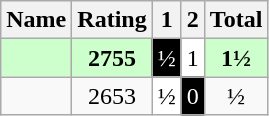<table class="wikitable">
<tr>
<th>Name</th>
<th>Rating</th>
<th>1</th>
<th>2</th>
<th>Total</th>
</tr>
<tr align=center style="background:#ccffcc;">
<td align=left></td>
<td><strong>2755</strong></td>
<td style="background:black; color:white">½</td>
<td style="background:white; color:black">1</td>
<td><strong>1½</strong></td>
</tr>
<tr align=center>
<td align=left></td>
<td>2653</td>
<td style="background:white; color:black">½</td>
<td style="background:black; color:white">0</td>
<td>½</td>
</tr>
</table>
